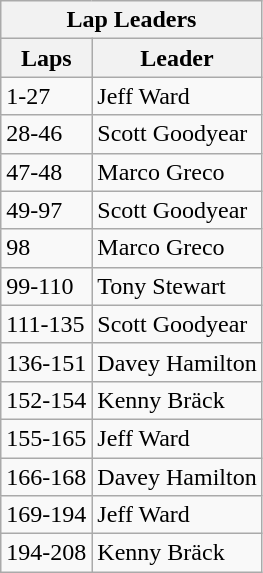<table class="wikitable">
<tr>
<th colspan=2>Lap Leaders</th>
</tr>
<tr>
<th>Laps</th>
<th>Leader</th>
</tr>
<tr>
<td>1-27</td>
<td>Jeff Ward</td>
</tr>
<tr>
<td>28-46</td>
<td>Scott Goodyear</td>
</tr>
<tr>
<td>47-48</td>
<td>Marco Greco</td>
</tr>
<tr>
<td>49-97</td>
<td>Scott Goodyear</td>
</tr>
<tr>
<td>98</td>
<td>Marco Greco</td>
</tr>
<tr>
<td>99-110</td>
<td>Tony Stewart</td>
</tr>
<tr>
<td>111-135</td>
<td>Scott Goodyear</td>
</tr>
<tr>
<td>136-151</td>
<td>Davey Hamilton</td>
</tr>
<tr>
<td>152-154</td>
<td>Kenny Bräck</td>
</tr>
<tr>
<td>155-165</td>
<td>Jeff Ward</td>
</tr>
<tr>
<td>166-168</td>
<td>Davey Hamilton</td>
</tr>
<tr>
<td>169-194</td>
<td>Jeff Ward</td>
</tr>
<tr>
<td>194-208</td>
<td>Kenny Bräck</td>
</tr>
</table>
